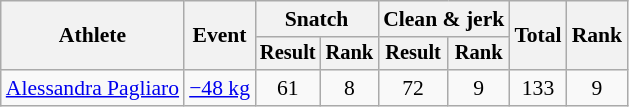<table class="wikitable" style="font-size:90%">
<tr>
<th rowspan="2">Athlete</th>
<th rowspan="2">Event</th>
<th colspan="2">Snatch</th>
<th colspan="2">Clean & jerk</th>
<th rowspan="2">Total</th>
<th rowspan="2">Rank</th>
</tr>
<tr style="font-size:95%">
<th>Result</th>
<th>Rank</th>
<th>Result</th>
<th>Rank</th>
</tr>
<tr align=center>
<td align=left><a href='#'>Alessandra Pagliaro</a></td>
<td align=left><a href='#'>−48 kg</a></td>
<td>61</td>
<td>8</td>
<td>72</td>
<td>9</td>
<td>133</td>
<td>9</td>
</tr>
</table>
